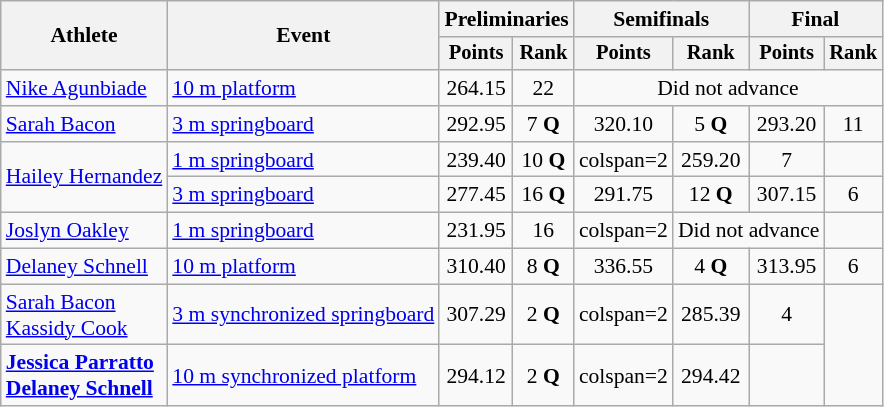<table class="wikitable" style="text-align:center; font-size:90%;">
<tr>
<th rowspan=2>Athlete</th>
<th rowspan=2>Event</th>
<th colspan=2>Preliminaries</th>
<th colspan=2>Semifinals</th>
<th colspan=2>Final</th>
</tr>
<tr style="font-size:95%">
<th>Points</th>
<th>Rank</th>
<th>Points</th>
<th>Rank</th>
<th>Points</th>
<th>Rank</th>
</tr>
<tr>
<td align=left><a href='#'>Nike Agunbiade</a></td>
<td align=left><a href='#'>10 m platform</a></td>
<td>264.15</td>
<td>22</td>
<td colspan=4>Did not advance</td>
</tr>
<tr>
<td align=left><a href='#'>Sarah Bacon</a></td>
<td align=left><a href='#'>3 m springboard</a></td>
<td>292.95</td>
<td>7 <strong>Q</strong></td>
<td>320.10</td>
<td>5 <strong>Q</strong></td>
<td>293.20</td>
<td>11</td>
</tr>
<tr>
<td align=left rowspan=2><a href='#'>Hailey Hernandez</a></td>
<td align=left><a href='#'>1 m springboard</a></td>
<td>239.40</td>
<td>10 <strong>Q</strong></td>
<td>colspan=2 </td>
<td>259.20</td>
<td>7</td>
</tr>
<tr>
<td align=left><a href='#'>3 m springboard</a></td>
<td>277.45</td>
<td>16 <strong>Q</strong></td>
<td>291.75</td>
<td>12 <strong>Q</strong></td>
<td>307.15</td>
<td>6</td>
</tr>
<tr>
<td align=left><a href='#'>Joslyn Oakley</a></td>
<td align=left><a href='#'>1 m springboard</a></td>
<td>231.95</td>
<td>16</td>
<td>colspan=2 </td>
<td colspan=2>Did not advance</td>
</tr>
<tr>
<td align=left><a href='#'>Delaney Schnell</a></td>
<td align=left><a href='#'>10 m platform</a></td>
<td>310.40</td>
<td>8 <strong>Q</strong></td>
<td>336.55</td>
<td>4 <strong>Q</strong></td>
<td>313.95</td>
<td>6</td>
</tr>
<tr>
<td align=left><a href='#'>Sarah Bacon</a><br> <a href='#'>Kassidy Cook</a></td>
<td align=left><a href='#'>3 m synchronized springboard</a></td>
<td>307.29</td>
<td>2 <strong>Q</strong></td>
<td>colspan=2 </td>
<td>285.39</td>
<td>4</td>
</tr>
<tr>
<td align=left><strong><a href='#'>Jessica Parratto</a><br> <a href='#'>Delaney Schnell</a></strong></td>
<td align=left><a href='#'>10 m synchronized platform</a></td>
<td>294.12</td>
<td>2 <strong>Q</strong></td>
<td>colspan=2 </td>
<td>294.42</td>
<td></td>
</tr>
</table>
